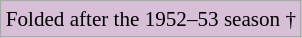<table class="wikitable">
<tr>
<td style="background-color:#D8BFD8;font-size: 88%;">Folded after the 1952–53 season †</td>
</tr>
</table>
